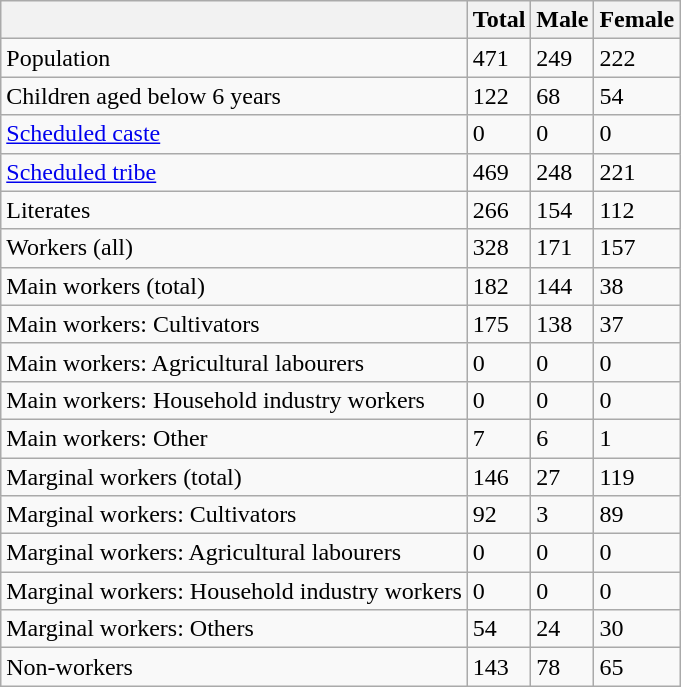<table class="wikitable sortable">
<tr>
<th></th>
<th>Total</th>
<th>Male</th>
<th>Female</th>
</tr>
<tr>
<td>Population</td>
<td>471</td>
<td>249</td>
<td>222</td>
</tr>
<tr>
<td>Children aged below 6 years</td>
<td>122</td>
<td>68</td>
<td>54</td>
</tr>
<tr>
<td><a href='#'>Scheduled caste</a></td>
<td>0</td>
<td>0</td>
<td>0</td>
</tr>
<tr>
<td><a href='#'>Scheduled tribe</a></td>
<td>469</td>
<td>248</td>
<td>221</td>
</tr>
<tr>
<td>Literates</td>
<td>266</td>
<td>154</td>
<td>112</td>
</tr>
<tr>
<td>Workers (all)</td>
<td>328</td>
<td>171</td>
<td>157</td>
</tr>
<tr>
<td>Main workers (total)</td>
<td>182</td>
<td>144</td>
<td>38</td>
</tr>
<tr>
<td>Main workers: Cultivators</td>
<td>175</td>
<td>138</td>
<td>37</td>
</tr>
<tr>
<td>Main workers: Agricultural labourers</td>
<td>0</td>
<td>0</td>
<td>0</td>
</tr>
<tr>
<td>Main workers: Household industry workers</td>
<td>0</td>
<td>0</td>
<td>0</td>
</tr>
<tr>
<td>Main workers: Other</td>
<td>7</td>
<td>6</td>
<td>1</td>
</tr>
<tr>
<td>Marginal workers (total)</td>
<td>146</td>
<td>27</td>
<td>119</td>
</tr>
<tr>
<td>Marginal workers: Cultivators</td>
<td>92</td>
<td>3</td>
<td>89</td>
</tr>
<tr>
<td>Marginal workers: Agricultural labourers</td>
<td>0</td>
<td>0</td>
<td>0</td>
</tr>
<tr>
<td>Marginal workers: Household industry workers</td>
<td>0</td>
<td>0</td>
<td>0</td>
</tr>
<tr>
<td>Marginal workers: Others</td>
<td>54</td>
<td>24</td>
<td>30</td>
</tr>
<tr>
<td>Non-workers</td>
<td>143</td>
<td>78</td>
<td>65</td>
</tr>
</table>
